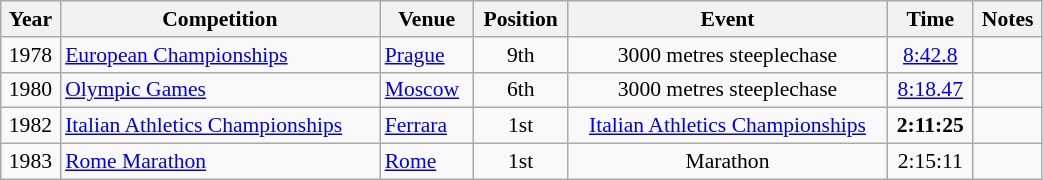<table class="wikitable" width=55% style="font-size:90%; text-align:center;">
<tr>
<th>Year</th>
<th>Competition</th>
<th>Venue</th>
<th>Position</th>
<th>Event</th>
<th>Time</th>
<th>Notes</th>
</tr>
<tr>
<td>1978</td>
<td align=left><a href='#'>European Championships</a></td>
<td align=left> <a href='#'>Prague</a></td>
<td>9th</td>
<td>3000 metres steeplechase</td>
<td><a href='#'>8:42.8</a></td>
<td></td>
</tr>
<tr>
<td>1980</td>
<td align=left><a href='#'>Olympic Games</a></td>
<td align=left> <a href='#'>Moscow</a></td>
<td>6th</td>
<td>3000 metres steeplechase</td>
<td><a href='#'>8:18.47</a></td>
<td></td>
</tr>
<tr>
<td>1982</td>
<td align=left><a href='#'>Italian Athletics Championships</a></td>
<td align=left> <a href='#'>Ferrara</a></td>
<td>1st</td>
<td><a href='#'>Italian Athletics Championships</a></td>
<td><strong>2:11:25</strong></td>
<td></td>
</tr>
<tr>
<td>1983</td>
<td align=left><a href='#'>Rome Marathon</a></td>
<td align=left> <a href='#'>Rome</a></td>
<td>1st</td>
<td>Marathon</td>
<td>2:15:11</td>
<td></td>
</tr>
</table>
